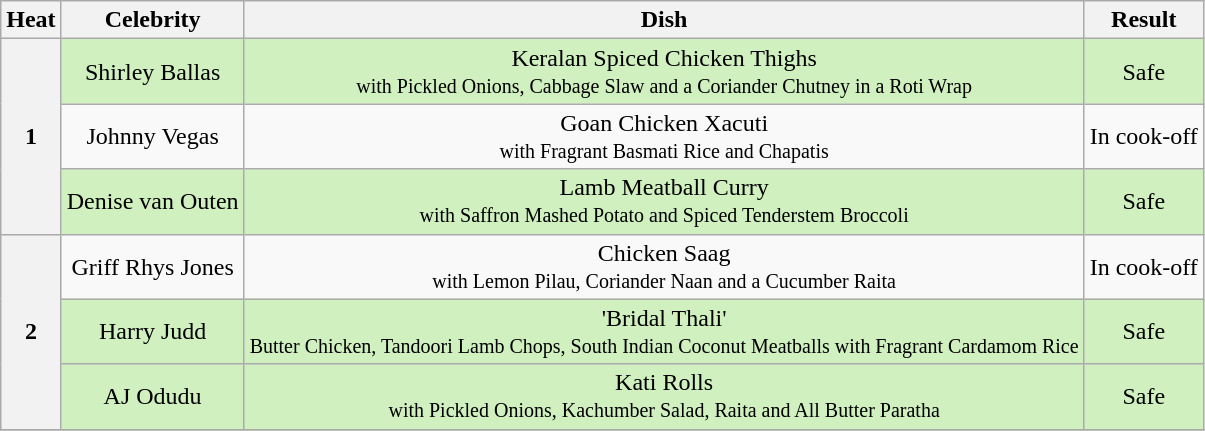<table class="wikitable" style="text-align:center;">
<tr>
<th>Heat</th>
<th>Celebrity</th>
<th>Dish</th>
<th>Result</th>
</tr>
<tr>
<th rowspan="3">1</th>
<td style="background:#d0f0c0;">Shirley Ballas</td>
<td style="background:#d0f0c0;">Keralan Spiced Chicken Thighs<br><small>with Pickled Onions, Cabbage Slaw and a Coriander Chutney in a Roti Wrap</small></td>
<td style="background:#d0f0c0;">Safe</td>
</tr>
<tr>
<td>Johnny Vegas</td>
<td>Goan Chicken Xacuti<br><small>with Fragrant Basmati Rice and Chapatis</small></td>
<td>In cook-off</td>
</tr>
<tr>
<td style="background:#d0f0c0;">Denise van Outen</td>
<td style="background:#d0f0c0;">Lamb Meatball Curry<br><small>with Saffron Mashed Potato and Spiced Tenderstem Broccoli</small></td>
<td style="background:#d0f0c0;">Safe</td>
</tr>
<tr>
<th rowspan="3">2</th>
<td>Griff Rhys Jones</td>
<td>Chicken Saag<br><small>with Lemon Pilau, Coriander Naan and a Cucumber Raita</small></td>
<td>In cook-off</td>
</tr>
<tr>
<td style="background:#d0f0c0;">Harry Judd</td>
<td style="background:#d0f0c0;">'Bridal Thali'<br><small>Butter Chicken, Tandoori Lamb Chops, South Indian Coconut Meatballs with Fragrant Cardamom Rice</small></td>
<td style="background:#d0f0c0;">Safe</td>
</tr>
<tr>
<td style="background:#d0f0c0;">AJ Odudu</td>
<td style="background:#d0f0c0;">Kati Rolls<br><small>with Pickled Onions, Kachumber Salad, Raita and All Butter Paratha</small></td>
<td style="background:#d0f0c0;">Safe</td>
</tr>
<tr>
</tr>
</table>
